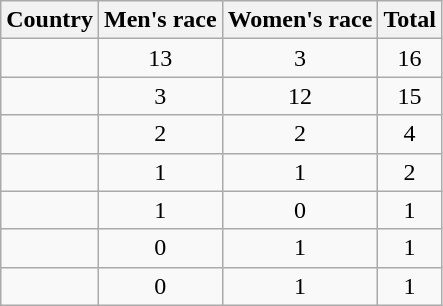<table class="wikitable sortable" style="text-align:center">
<tr>
<th>Country</th>
<th>Men's race</th>
<th>Women's race</th>
<th>Total</th>
</tr>
<tr>
<td align=left></td>
<td>13</td>
<td>3</td>
<td>16</td>
</tr>
<tr>
<td align=left></td>
<td>3</td>
<td>12</td>
<td>15</td>
</tr>
<tr>
<td align=left></td>
<td>2</td>
<td>2</td>
<td>4</td>
</tr>
<tr>
<td align=left></td>
<td>1</td>
<td>1</td>
<td>2</td>
</tr>
<tr>
<td align=left></td>
<td>1</td>
<td>0</td>
<td>1</td>
</tr>
<tr>
<td align=left></td>
<td>0</td>
<td>1</td>
<td>1</td>
</tr>
<tr>
<td align=left></td>
<td>0</td>
<td>1</td>
<td>1</td>
</tr>
</table>
